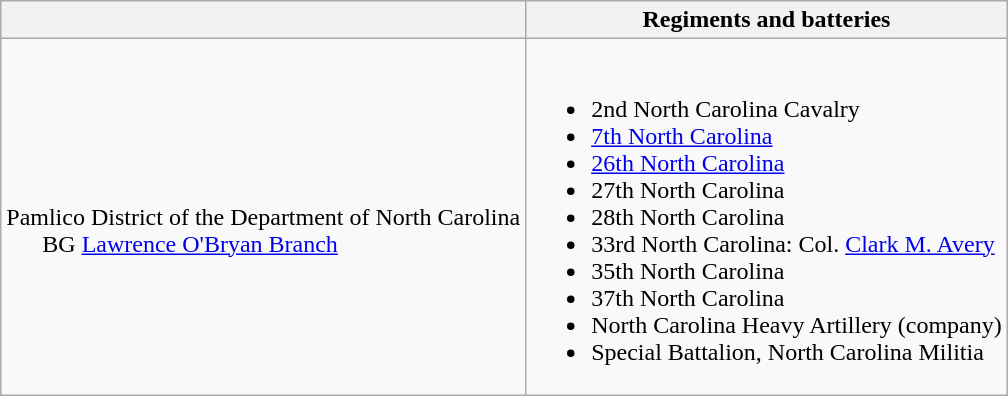<table class="wikitable">
<tr>
<th></th>
<th><strong>Regiments and batteries</strong></th>
</tr>
<tr>
<td rowspan=1><br>Pamlico District of the Department of North Carolina
<br>     
BG <a href='#'>Lawrence O'Bryan Branch</a></td>
<td><br><ul><li>2nd North Carolina Cavalry</li><li><a href='#'>7th North Carolina</a></li><li><a href='#'>26th North Carolina</a></li><li>27th North Carolina</li><li>28th North Carolina</li><li>33rd North Carolina: Col. <a href='#'>Clark M. Avery</a></li><li>35th North Carolina</li><li>37th North Carolina</li><li>North Carolina Heavy Artillery (company)</li><li>Special Battalion, North Carolina Militia</li></ul></td>
</tr>
</table>
